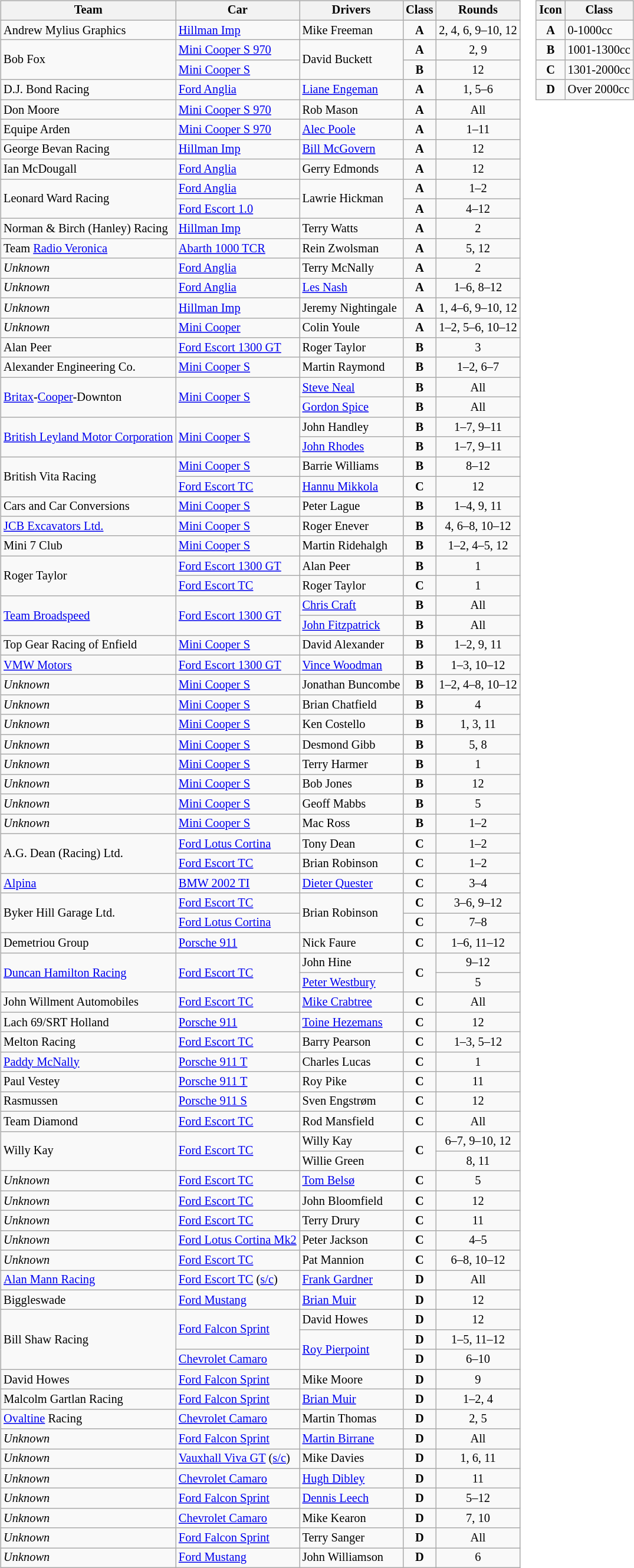<table>
<tr>
<td><br><table class="wikitable" style="font-size: 85%">
<tr>
<th>Team</th>
<th>Car</th>
<th>Drivers</th>
<th>Class</th>
<th>Rounds</th>
</tr>
<tr>
<td>Andrew Mylius Graphics</td>
<td><a href='#'>Hillman Imp</a></td>
<td> Mike Freeman</td>
<td align="center"><strong><span>A</span></strong></td>
<td align="center">2, 4, 6, 9–10, 12</td>
</tr>
<tr>
<td rowspan=2>Bob Fox</td>
<td><a href='#'>Mini Cooper S 970</a></td>
<td rowspan=2> David Buckett</td>
<td align="center"><strong><span>A</span></strong></td>
<td align="center">2, 9</td>
</tr>
<tr>
<td><a href='#'>Mini Cooper S</a></td>
<td align="center"><strong><span>B</span></strong></td>
<td align="center">12</td>
</tr>
<tr>
<td>D.J. Bond Racing</td>
<td><a href='#'>Ford Anglia</a></td>
<td> <a href='#'>Liane Engeman</a></td>
<td align="center"><strong><span>A</span></strong></td>
<td align="center">1, 5–6</td>
</tr>
<tr>
<td>Don Moore</td>
<td><a href='#'>Mini Cooper S 970</a></td>
<td> Rob Mason</td>
<td align="center"><strong><span>A</span></strong></td>
<td align="center">All</td>
</tr>
<tr>
<td>Equipe Arden</td>
<td><a href='#'>Mini Cooper S 970</a></td>
<td> <a href='#'>Alec Poole</a></td>
<td align="center"><strong><span>A</span></strong></td>
<td align="center">1–11</td>
</tr>
<tr>
<td>George Bevan Racing</td>
<td><a href='#'>Hillman Imp</a></td>
<td> <a href='#'>Bill McGovern</a></td>
<td align="center"><strong><span>A</span></strong></td>
<td align="center">12</td>
</tr>
<tr>
<td>Ian McDougall</td>
<td><a href='#'>Ford Anglia</a></td>
<td> Gerry Edmonds</td>
<td align="center"><strong><span>A</span></strong></td>
<td align="center">12</td>
</tr>
<tr>
<td rowspan=2>Leonard Ward Racing</td>
<td><a href='#'>Ford Anglia</a></td>
<td rowspan=2> Lawrie Hickman</td>
<td align="center"><strong><span>A</span></strong></td>
<td align="center">1–2</td>
</tr>
<tr>
<td><a href='#'>Ford Escort 1.0</a></td>
<td align="center"><strong><span>A</span></strong></td>
<td align="center">4–12</td>
</tr>
<tr>
<td>Norman & Birch (Hanley) Racing</td>
<td><a href='#'>Hillman Imp</a></td>
<td> Terry Watts</td>
<td align="center"><strong><span>A</span></strong></td>
<td align="center">2</td>
</tr>
<tr>
<td>Team <a href='#'>Radio Veronica</a></td>
<td><a href='#'>Abarth 1000 TCR</a></td>
<td> Rein Zwolsman</td>
<td align="center"><strong><span>A</span></strong></td>
<td align="center">5, 12</td>
</tr>
<tr>
<td><em>Unknown</em></td>
<td><a href='#'>Ford Anglia</a></td>
<td> Terry McNally</td>
<td align="center"><strong><span>A</span></strong></td>
<td align="center">2</td>
</tr>
<tr>
<td><em>Unknown</em></td>
<td><a href='#'>Ford Anglia</a></td>
<td> <a href='#'>Les Nash</a></td>
<td align="center"><strong><span>A</span></strong></td>
<td align="center">1–6, 8–12</td>
</tr>
<tr>
<td><em>Unknown</em></td>
<td><a href='#'>Hillman Imp</a></td>
<td> Jeremy Nightingale</td>
<td align="center"><strong><span>A</span></strong></td>
<td align="center">1, 4–6, 9–10, 12</td>
</tr>
<tr>
<td><em>Unknown</em></td>
<td><a href='#'>Mini Cooper</a></td>
<td> Colin Youle</td>
<td align="center"><strong><span>A</span></strong></td>
<td align="center">1–2, 5–6, 10–12</td>
</tr>
<tr>
<td>Alan Peer</td>
<td><a href='#'>Ford Escort 1300 GT</a></td>
<td> Roger Taylor</td>
<td align="center"><strong><span>B</span></strong></td>
<td align="center">3</td>
</tr>
<tr>
<td>Alexander Engineering Co.</td>
<td><a href='#'>Mini Cooper S</a></td>
<td> Martin Raymond</td>
<td align="center"><strong><span>B</span></strong></td>
<td align="center">1–2, 6–7</td>
</tr>
<tr>
<td rowspan=2><a href='#'>Britax</a>-<a href='#'>Cooper</a>-Downton</td>
<td rowspan=2><a href='#'>Mini Cooper S</a></td>
<td> <a href='#'>Steve Neal</a></td>
<td align="center"><strong><span>B</span></strong></td>
<td align="center">All</td>
</tr>
<tr>
<td> <a href='#'>Gordon Spice</a></td>
<td align="center"><strong><span>B</span></strong></td>
<td align="center">All</td>
</tr>
<tr>
<td rowspan=2><a href='#'>British Leyland Motor Corporation</a></td>
<td rowspan=2><a href='#'>Mini Cooper S</a></td>
<td> John Handley</td>
<td align="center"><strong><span>B</span></strong></td>
<td align="center">1–7, 9–11</td>
</tr>
<tr>
<td> <a href='#'>John Rhodes</a></td>
<td align="center"><strong><span>B</span></strong></td>
<td align="center">1–7, 9–11</td>
</tr>
<tr>
<td rowspan=2>British Vita Racing</td>
<td><a href='#'>Mini Cooper S</a></td>
<td> Barrie Williams</td>
<td align="center"><strong><span>B</span></strong></td>
<td align="center">8–12</td>
</tr>
<tr>
<td><a href='#'>Ford Escort TC</a></td>
<td> <a href='#'>Hannu Mikkola</a></td>
<td align="center"><strong><span>C</span></strong></td>
<td align="center">12</td>
</tr>
<tr>
<td>Cars and Car Conversions</td>
<td><a href='#'>Mini Cooper S</a></td>
<td> Peter Lague</td>
<td align="center"><strong><span>B</span></strong></td>
<td align="center">1–4, 9, 11</td>
</tr>
<tr>
<td><a href='#'>JCB Excavators Ltd.</a></td>
<td><a href='#'>Mini Cooper S</a></td>
<td> Roger Enever</td>
<td align="center"><strong><span>B</span></strong></td>
<td align="center">4, 6–8, 10–12</td>
</tr>
<tr>
<td>Mini 7 Club</td>
<td><a href='#'>Mini Cooper S</a></td>
<td> Martin Ridehalgh</td>
<td align="center"><strong><span>B</span></strong></td>
<td align="center">1–2, 4–5, 12</td>
</tr>
<tr>
<td rowspan=2>Roger Taylor</td>
<td><a href='#'>Ford Escort 1300 GT</a></td>
<td> Alan Peer</td>
<td align="center"><strong><span>B</span></strong></td>
<td align="center">1</td>
</tr>
<tr>
<td><a href='#'>Ford Escort TC</a></td>
<td> Roger Taylor</td>
<td align="center"><strong><span>C</span></strong></td>
<td align="center">1</td>
</tr>
<tr>
<td rowspan=2><a href='#'>Team Broadspeed</a></td>
<td rowspan=2><a href='#'>Ford Escort 1300 GT</a></td>
<td> <a href='#'>Chris Craft</a></td>
<td align="center"><strong><span>B</span></strong></td>
<td align="center">All</td>
</tr>
<tr>
<td> <a href='#'>John Fitzpatrick</a></td>
<td align="center"><strong><span>B</span></strong></td>
<td align="center">All</td>
</tr>
<tr>
<td>Top Gear Racing of Enfield</td>
<td><a href='#'>Mini Cooper S</a></td>
<td> David Alexander</td>
<td align="center"><strong><span>B</span></strong></td>
<td align="center">1–2, 9, 11</td>
</tr>
<tr>
<td><a href='#'>VMW Motors</a></td>
<td><a href='#'>Ford Escort 1300 GT</a></td>
<td> <a href='#'>Vince Woodman</a></td>
<td align="center"><strong><span>B</span></strong></td>
<td align="center">1–3, 10–12</td>
</tr>
<tr>
<td><em>Unknown</em></td>
<td><a href='#'>Mini Cooper S</a></td>
<td> Jonathan Buncombe</td>
<td align="center"><strong><span>B</span></strong></td>
<td align="center">1–2, 4–8, 10–12</td>
</tr>
<tr>
<td><em>Unknown</em></td>
<td><a href='#'>Mini Cooper S</a></td>
<td> Brian Chatfield</td>
<td align="center"><strong><span>B</span></strong></td>
<td align="center">4</td>
</tr>
<tr>
<td><em>Unknown</em></td>
<td><a href='#'>Mini Cooper S</a></td>
<td> Ken Costello</td>
<td align="center"><strong><span>B</span></strong></td>
<td align="center">1, 3, 11</td>
</tr>
<tr>
<td><em>Unknown</em></td>
<td><a href='#'>Mini Cooper S</a></td>
<td> Desmond Gibb</td>
<td align="center"><strong><span>B</span></strong></td>
<td align="center">5, 8</td>
</tr>
<tr>
<td><em>Unknown</em></td>
<td><a href='#'>Mini Cooper S</a></td>
<td> Terry Harmer</td>
<td align="center"><strong><span>B</span></strong></td>
<td align="center">1</td>
</tr>
<tr>
<td><em>Unknown</em></td>
<td><a href='#'>Mini Cooper S</a></td>
<td> Bob Jones</td>
<td align="center"><strong><span>B</span></strong></td>
<td align="center">12</td>
</tr>
<tr>
<td><em>Unknown</em></td>
<td><a href='#'>Mini Cooper S</a></td>
<td> Geoff Mabbs</td>
<td align="center"><strong><span>B</span></strong></td>
<td align="center">5</td>
</tr>
<tr>
<td><em>Unknown</em></td>
<td><a href='#'>Mini Cooper S</a></td>
<td> Mac Ross</td>
<td align="center"><strong><span>B</span></strong></td>
<td align="center">1–2</td>
</tr>
<tr>
<td rowspan=2>A.G. Dean (Racing) Ltd.</td>
<td><a href='#'>Ford Lotus Cortina</a></td>
<td> Tony Dean</td>
<td align="center"><strong><span>C</span></strong></td>
<td align="center">1–2</td>
</tr>
<tr>
<td><a href='#'>Ford Escort TC</a></td>
<td> Brian Robinson</td>
<td align=center><strong><span>C</span></strong></td>
<td align="center">1–2</td>
</tr>
<tr>
<td><a href='#'>Alpina</a></td>
<td><a href='#'>BMW 2002 TI</a></td>
<td> <a href='#'>Dieter Quester</a></td>
<td align="center"><strong><span>C</span></strong></td>
<td align="center">3–4</td>
</tr>
<tr>
<td rowspan=2>Byker Hill Garage Ltd.</td>
<td><a href='#'>Ford Escort TC</a></td>
<td rowspan=2> Brian Robinson</td>
<td align="center"><strong><span>C</span></strong></td>
<td align="center">3–6, 9–12</td>
</tr>
<tr>
<td><a href='#'>Ford Lotus Cortina</a></td>
<td align="center"><strong><span>C</span></strong></td>
<td align="center">7–8</td>
</tr>
<tr>
<td>Demetriou Group</td>
<td><a href='#'>Porsche 911</a></td>
<td> Nick Faure</td>
<td align="center"><strong><span>C</span></strong></td>
<td align="center">1–6, 11–12</td>
</tr>
<tr>
<td rowspan=2><a href='#'>Duncan Hamilton Racing</a></td>
<td rowspan=2><a href='#'>Ford Escort TC</a></td>
<td> John Hine</td>
<td rowspan=2 align="center"><strong><span>C</span></strong></td>
<td align="center">9–12</td>
</tr>
<tr>
<td> <a href='#'>Peter Westbury</a></td>
<td align="center">5</td>
</tr>
<tr>
<td>John Willment Automobiles</td>
<td><a href='#'>Ford Escort TC</a></td>
<td> <a href='#'>Mike Crabtree</a></td>
<td align="center"><strong><span>C</span></strong></td>
<td align="center">All</td>
</tr>
<tr>
<td>Lach 69/SRT Holland</td>
<td><a href='#'>Porsche 911</a></td>
<td> <a href='#'>Toine Hezemans</a></td>
<td align="center"><strong><span>C</span></strong></td>
<td align="center">12</td>
</tr>
<tr>
<td>Melton Racing</td>
<td><a href='#'>Ford Escort TC</a></td>
<td> Barry Pearson</td>
<td align="center"><strong><span>C</span></strong></td>
<td align="center">1–3, 5–12</td>
</tr>
<tr>
<td><a href='#'>Paddy McNally</a></td>
<td><a href='#'>Porsche 911 T</a></td>
<td> Charles Lucas</td>
<td align="center"><strong><span>C</span></strong></td>
<td align="center">1</td>
</tr>
<tr>
<td>Paul Vestey</td>
<td><a href='#'>Porsche 911 T</a></td>
<td> Roy Pike</td>
<td align="center"><strong><span>C</span></strong></td>
<td align="center">11</td>
</tr>
<tr>
<td>Rasmussen</td>
<td><a href='#'>Porsche 911 S</a></td>
<td> Sven Engstrøm</td>
<td align="center"><strong><span>C</span></strong></td>
<td align="center">12</td>
</tr>
<tr>
<td>Team Diamond</td>
<td><a href='#'>Ford Escort TC</a></td>
<td> Rod Mansfield</td>
<td align="center"><strong><span>C</span></strong></td>
<td align="center">All</td>
</tr>
<tr>
<td rowspan=2>Willy Kay</td>
<td rowspan=2><a href='#'>Ford Escort TC</a></td>
<td> Willy Kay</td>
<td rowspan=2 align="center"><strong><span>C</span></strong></td>
<td align="center">6–7, 9–10, 12</td>
</tr>
<tr>
<td> Willie Green</td>
<td align="center">8, 11</td>
</tr>
<tr>
<td><em>Unknown</em></td>
<td><a href='#'>Ford Escort TC</a></td>
<td> <a href='#'>Tom Belsø</a></td>
<td align="center"><strong><span>C</span></strong></td>
<td align="center">5</td>
</tr>
<tr>
<td><em>Unknown</em></td>
<td><a href='#'>Ford Escort TC</a></td>
<td> John Bloomfield</td>
<td align="center"><strong><span>C</span></strong></td>
<td align="center">12</td>
</tr>
<tr>
<td><em>Unknown</em></td>
<td><a href='#'>Ford Escort TC</a></td>
<td> Terry Drury</td>
<td align="center"><strong><span>C</span></strong></td>
<td align="center">11</td>
</tr>
<tr>
<td><em>Unknown</em></td>
<td><a href='#'>Ford Lotus Cortina Mk2</a></td>
<td> Peter Jackson</td>
<td align="center"><strong><span>C</span></strong></td>
<td align="center">4–5</td>
</tr>
<tr>
<td><em>Unknown</em></td>
<td><a href='#'>Ford Escort TC</a></td>
<td> Pat Mannion</td>
<td align="center"><strong><span>C</span></strong></td>
<td align="center">6–8, 10–12</td>
</tr>
<tr>
<td><a href='#'>Alan Mann Racing</a></td>
<td><a href='#'>Ford Escort TC</a> (<a href='#'>s/c</a>)</td>
<td> <a href='#'>Frank Gardner</a></td>
<td align="center"><strong><span>D</span></strong></td>
<td align="center">All</td>
</tr>
<tr>
<td>Biggleswade</td>
<td><a href='#'>Ford Mustang</a></td>
<td> <a href='#'>Brian Muir</a></td>
<td align="center"><strong><span>D</span></strong></td>
<td align="center">12</td>
</tr>
<tr>
<td rowspan=3>Bill Shaw Racing</td>
<td rowspan=2><a href='#'>Ford Falcon Sprint</a></td>
<td> David Howes</td>
<td align="center"><strong><span>D</span></strong></td>
<td align="center">12</td>
</tr>
<tr>
<td rowspan=2> <a href='#'>Roy Pierpoint</a></td>
<td align="center"><strong><span>D</span></strong></td>
<td align="center">1–5, 11–12</td>
</tr>
<tr>
<td><a href='#'>Chevrolet Camaro</a></td>
<td align="center"><strong><span>D</span></strong></td>
<td align="center">6–10</td>
</tr>
<tr>
<td>David Howes</td>
<td><a href='#'>Ford Falcon Sprint</a></td>
<td> Mike Moore</td>
<td align="center"><strong><span>D</span></strong></td>
<td align="center">9</td>
</tr>
<tr>
<td>Malcolm Gartlan Racing</td>
<td><a href='#'>Ford Falcon Sprint</a></td>
<td> <a href='#'>Brian Muir</a></td>
<td align="center"><strong><span>D</span></strong></td>
<td align="center">1–2, 4</td>
</tr>
<tr>
<td><a href='#'>Ovaltine</a> Racing</td>
<td><a href='#'>Chevrolet Camaro</a></td>
<td> Martin Thomas</td>
<td align="center"><strong><span>D</span></strong></td>
<td align="center">2, 5</td>
</tr>
<tr>
<td><em>Unknown</em></td>
<td><a href='#'>Ford Falcon Sprint</a></td>
<td> <a href='#'>Martin Birrane</a></td>
<td align="center"><strong><span>D</span></strong></td>
<td align="center">All</td>
</tr>
<tr>
<td><em>Unknown</em></td>
<td><a href='#'>Vauxhall Viva GT</a> (<a href='#'>s/c</a>)</td>
<td> Mike Davies</td>
<td align="center"><strong><span>D</span></strong></td>
<td align="center">1, 6, 11</td>
</tr>
<tr>
<td><em>Unknown</em></td>
<td><a href='#'>Chevrolet Camaro</a></td>
<td> <a href='#'>Hugh Dibley</a></td>
<td align="center"><strong><span>D</span></strong></td>
<td align="center">11</td>
</tr>
<tr>
<td><em>Unknown</em></td>
<td><a href='#'>Ford Falcon Sprint</a></td>
<td> <a href='#'>Dennis Leech</a></td>
<td align="center"><strong><span>D</span></strong></td>
<td align="center">5–12</td>
</tr>
<tr>
<td><em>Unknown</em></td>
<td><a href='#'>Chevrolet Camaro</a></td>
<td> Mike Kearon</td>
<td align="center"><strong><span>D</span></strong></td>
<td align="center">7, 10</td>
</tr>
<tr>
<td><em>Unknown</em></td>
<td><a href='#'>Ford Falcon Sprint</a></td>
<td> Terry Sanger</td>
<td align="center"><strong><span>D</span></strong></td>
<td align="center">All</td>
</tr>
<tr>
<td><em>Unknown</em></td>
<td><a href='#'>Ford Mustang</a></td>
<td> John Williamson</td>
<td align="center"><strong><span>D</span></strong></td>
<td align="center">6</td>
</tr>
</table>
</td>
<td valign="top"><br><table class="wikitable" style="font-size: 85%;">
<tr>
<th>Icon</th>
<th>Class</th>
</tr>
<tr>
<td align="center"><strong><span>A</span></strong></td>
<td>0-1000cc</td>
</tr>
<tr>
<td align="center"><strong><span>B</span></strong></td>
<td>1001-1300cc</td>
</tr>
<tr>
<td align="center"><strong><span>C</span></strong></td>
<td>1301-2000cc</td>
</tr>
<tr>
<td align="center"><strong><span>D</span></strong></td>
<td>Over 2000cc</td>
</tr>
</table>
</td>
</tr>
</table>
